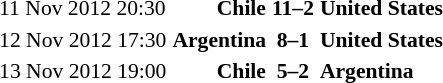<table style="font-size:90%; margin: 0 auto;">
<tr>
<td>11 Nov 2012 20:30</td>
<td align="right"><strong>Chile</strong> </td>
<td align="center"><strong>11–2</strong></td>
<td> <strong>United States</strong></td>
</tr>
<tr>
<td>12 Nov 2012 17:30</td>
<td align="right"><strong>Argentina</strong> </td>
<td align="center"><strong>8–1</strong></td>
<td> <strong>United States</strong></td>
</tr>
<tr>
<td>13 Nov 2012 19:00</td>
<td align="right"><strong>Chile</strong> </td>
<td align="center"><strong>5–2</strong></td>
<td> <strong>Argentina</strong></td>
</tr>
<tr>
</tr>
</table>
